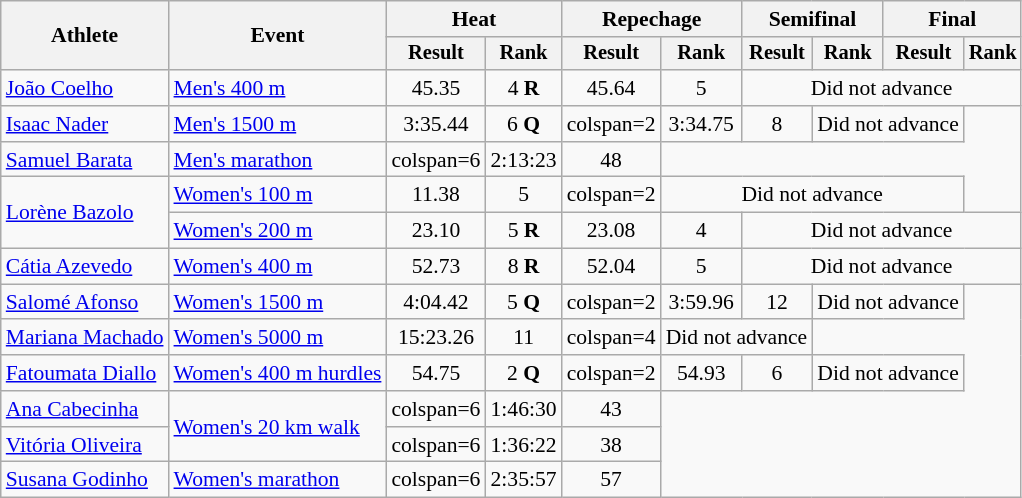<table class="wikitable" style="font-size:90%">
<tr>
<th rowspan="2">Athlete</th>
<th rowspan="2">Event</th>
<th colspan="2">Heat</th>
<th colspan="2">Repechage</th>
<th colspan="2">Semifinal</th>
<th colspan="2">Final</th>
</tr>
<tr style="font-size:95%">
<th>Result</th>
<th>Rank</th>
<th>Result</th>
<th>Rank</th>
<th>Result</th>
<th>Rank</th>
<th>Result</th>
<th>Rank</th>
</tr>
<tr align=center>
<td align=left><a href='#'>João Coelho</a></td>
<td align=left><a href='#'>Men's 400 m</a></td>
<td>45.35</td>
<td>4 <strong>R</strong></td>
<td>45.64</td>
<td>5</td>
<td colspan=4>Did not advance</td>
</tr>
<tr align=center>
<td align=left><a href='#'>Isaac Nader</a></td>
<td align=left><a href='#'>Men's 1500 m</a></td>
<td>3:35.44</td>
<td>6 <strong>Q</strong></td>
<td>colspan=2 </td>
<td>3:34.75</td>
<td>8</td>
<td colspan=2>Did not advance</td>
</tr>
<tr align=center>
<td align=left><a href='#'>Samuel Barata</a></td>
<td align=left><a href='#'>Men's marathon</a></td>
<td>colspan=6 </td>
<td>2:13:23 <strong></strong></td>
<td>48</td>
</tr>
<tr align=center>
<td align=left rowspan=2><a href='#'>Lorène Bazolo</a></td>
<td align=left><a href='#'>Women's 100 m</a></td>
<td>11.38</td>
<td>5</td>
<td>colspan=2 </td>
<td colspan=4>Did not advance</td>
</tr>
<tr align=center>
<td align=left><a href='#'>Women's 200 m</a></td>
<td>23.10</td>
<td>5 <strong>R</strong></td>
<td>23.08</td>
<td>4</td>
<td colspan=4>Did not advance</td>
</tr>
<tr align=center>
<td align=left><a href='#'>Cátia Azevedo</a></td>
<td align=left><a href='#'>Women's 400 m</a></td>
<td>52.73</td>
<td>8 <strong>R</strong></td>
<td>52.04 <strong></strong></td>
<td>5</td>
<td colspan=4>Did not advance</td>
</tr>
<tr align=center>
<td align=left><a href='#'>Salomé Afonso</a></td>
<td align=left><a href='#'>Women's 1500 m</a></td>
<td>4:04.42</td>
<td>5 <strong>Q</strong></td>
<td>colspan=2 </td>
<td>3:59.96 <strong></strong></td>
<td>12</td>
<td colspan=2>Did not advance</td>
</tr>
<tr align=center>
<td align=left><a href='#'>Mariana Machado</a></td>
<td align=left><a href='#'>Women's 5000 m</a></td>
<td>15:23.26</td>
<td>11</td>
<td>colspan=4 </td>
<td colspan=2>Did not advance</td>
</tr>
<tr align=center>
<td align=left><a href='#'>Fatoumata Diallo</a></td>
<td align=left><a href='#'>Women's 400 m hurdles</a></td>
<td>54.75</td>
<td>2 <strong>Q</strong></td>
<td>colspan=2 </td>
<td>54.93</td>
<td>6</td>
<td colspan=2>Did not advance</td>
</tr>
<tr align=center>
<td align=left><a href='#'>Ana Cabecinha</a></td>
<td align=left rowspan=2><a href='#'>Women's 20 km walk</a></td>
<td>colspan=6 </td>
<td>1:46:30</td>
<td>43</td>
</tr>
<tr align=center>
<td align=left><a href='#'>Vitória Oliveira</a></td>
<td>colspan=6 </td>
<td>1:36:22</td>
<td>38</td>
</tr>
<tr align=center>
<td align=left><a href='#'>Susana Godinho</a></td>
<td align=left><a href='#'>Women's marathon</a></td>
<td>colspan=6 </td>
<td>2:35:57 <strong></strong></td>
<td>57</td>
</tr>
</table>
